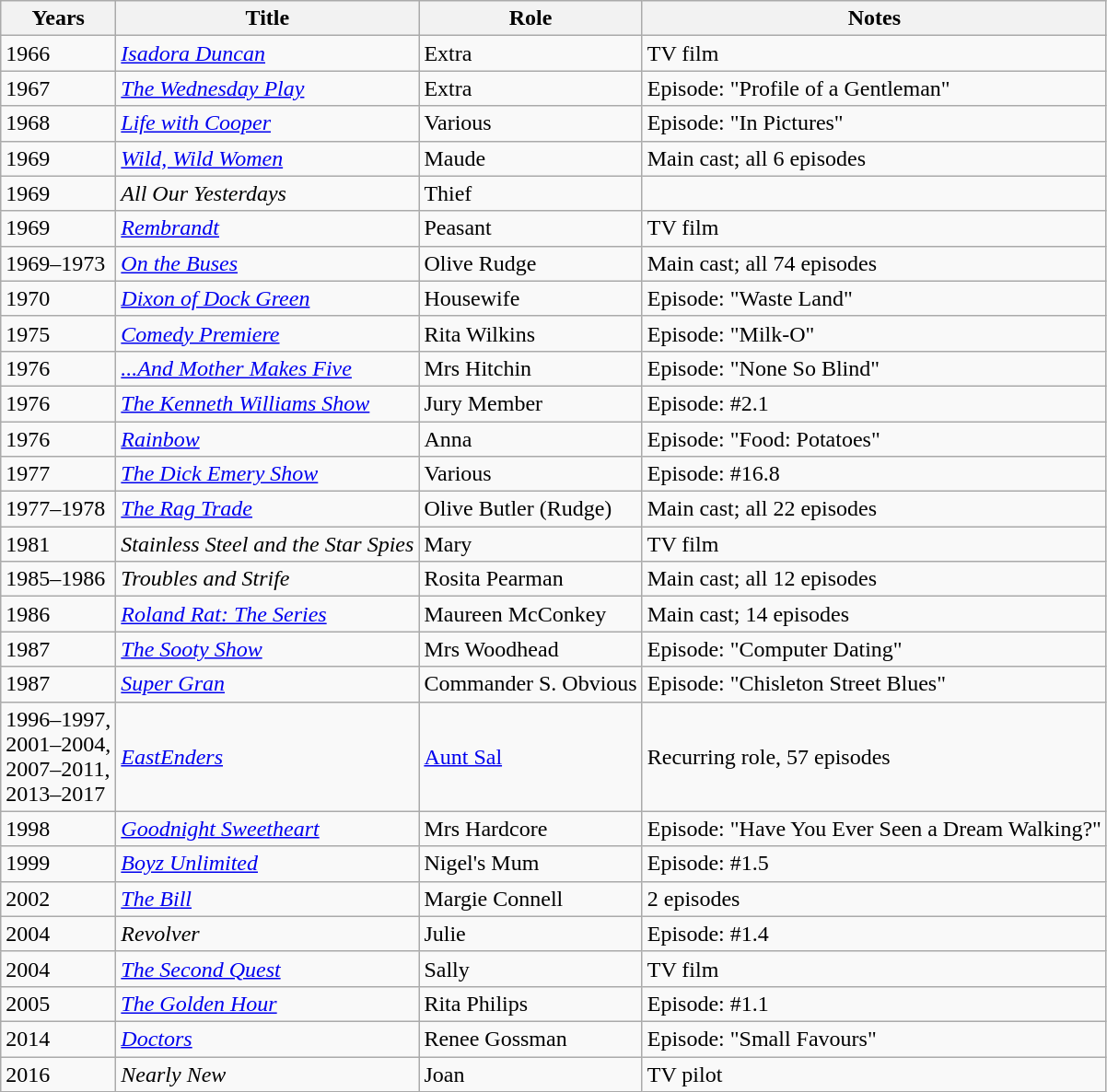<table class="wikitable">
<tr>
<th>Years</th>
<th>Title</th>
<th>Role</th>
<th>Notes</th>
</tr>
<tr>
<td>1966</td>
<td><em><a href='#'>Isadora Duncan</a></em></td>
<td>Extra</td>
<td>TV film</td>
</tr>
<tr>
<td>1967</td>
<td><em><a href='#'>The Wednesday Play</a></em></td>
<td>Extra</td>
<td>Episode: "Profile of a Gentleman"</td>
</tr>
<tr>
<td>1968</td>
<td><em><a href='#'>Life with Cooper</a></em></td>
<td>Various</td>
<td>Episode: "In Pictures"</td>
</tr>
<tr>
<td>1969</td>
<td><em><a href='#'>Wild, Wild Women</a></em></td>
<td>Maude</td>
<td>Main cast; all 6 episodes</td>
</tr>
<tr>
<td>1969</td>
<td><em>All Our Yesterdays</em></td>
<td>Thief</td>
</tr>
<tr>
<td>1969</td>
<td><em><a href='#'>Rembrandt</a></em></td>
<td>Peasant</td>
<td>TV film</td>
</tr>
<tr>
<td>1969–1973</td>
<td><em><a href='#'>On the Buses</a></em></td>
<td>Olive Rudge</td>
<td>Main cast; all 74 episodes</td>
</tr>
<tr>
<td>1970</td>
<td><em><a href='#'>Dixon of Dock Green</a></em></td>
<td>Housewife</td>
<td>Episode: "Waste Land"</td>
</tr>
<tr>
<td>1975</td>
<td><em><a href='#'>Comedy Premiere</a></em></td>
<td>Rita Wilkins</td>
<td>Episode: "Milk-O"</td>
</tr>
<tr>
<td>1976</td>
<td><em><a href='#'>...And Mother Makes Five</a></em></td>
<td>Mrs Hitchin</td>
<td>Episode: "None So Blind"</td>
</tr>
<tr>
<td>1976</td>
<td><em><a href='#'>The Kenneth Williams Show</a></em></td>
<td>Jury Member</td>
<td>Episode: #2.1</td>
</tr>
<tr>
<td>1976</td>
<td><em><a href='#'>Rainbow</a></em></td>
<td>Anna</td>
<td>Episode: "Food: Potatoes"</td>
</tr>
<tr>
<td>1977</td>
<td><em><a href='#'>The Dick Emery Show</a></em></td>
<td>Various</td>
<td>Episode: #16.8</td>
</tr>
<tr>
<td>1977–1978</td>
<td><em><a href='#'>The Rag Trade</a></em></td>
<td>Olive Butler (Rudge)</td>
<td>Main cast; all 22 episodes</td>
</tr>
<tr>
<td>1981</td>
<td><em>Stainless Steel and the Star Spies</em></td>
<td>Mary</td>
<td>TV film</td>
</tr>
<tr>
<td>1985–1986</td>
<td><em>Troubles and Strife</em></td>
<td>Rosita Pearman</td>
<td>Main cast; all 12 episodes</td>
</tr>
<tr>
<td>1986</td>
<td><em><a href='#'>Roland Rat: The Series</a></em></td>
<td>Maureen McConkey</td>
<td>Main cast; 14 episodes</td>
</tr>
<tr>
<td>1987</td>
<td><em><a href='#'>The Sooty Show</a></em></td>
<td>Mrs Woodhead</td>
<td>Episode: "Computer Dating"</td>
</tr>
<tr>
<td>1987</td>
<td><em><a href='#'>Super Gran</a></em></td>
<td>Commander S. Obvious</td>
<td>Episode: "Chisleton Street Blues"</td>
</tr>
<tr>
<td>1996–1997, <br> 2001–2004, <br> 2007–2011, <br> 2013–2017</td>
<td><em><a href='#'>EastEnders</a></em></td>
<td><a href='#'>Aunt Sal</a></td>
<td>Recurring role, 57 episodes</td>
</tr>
<tr>
<td>1998</td>
<td><em><a href='#'>Goodnight Sweetheart</a></em></td>
<td>Mrs Hardcore</td>
<td>Episode: "Have You Ever Seen a Dream Walking?"</td>
</tr>
<tr>
<td>1999</td>
<td><em><a href='#'>Boyz Unlimited</a></em></td>
<td>Nigel's Mum</td>
<td>Episode: #1.5</td>
</tr>
<tr>
<td>2002</td>
<td><em><a href='#'>The Bill</a></em></td>
<td>Margie Connell</td>
<td>2 episodes</td>
</tr>
<tr>
<td>2004</td>
<td><em>Revolver</em></td>
<td>Julie</td>
<td>Episode: #1.4</td>
</tr>
<tr>
<td>2004</td>
<td><em><a href='#'>The Second Quest</a></em></td>
<td>Sally</td>
<td>TV film</td>
</tr>
<tr>
<td>2005</td>
<td><em><a href='#'>The Golden Hour</a></em></td>
<td>Rita Philips</td>
<td>Episode: #1.1</td>
</tr>
<tr>
<td>2014</td>
<td><em><a href='#'>Doctors</a></em></td>
<td>Renee Gossman</td>
<td>Episode: "Small Favours"</td>
</tr>
<tr>
<td>2016</td>
<td><em>Nearly New</em></td>
<td>Joan</td>
<td>TV pilot</td>
</tr>
</table>
